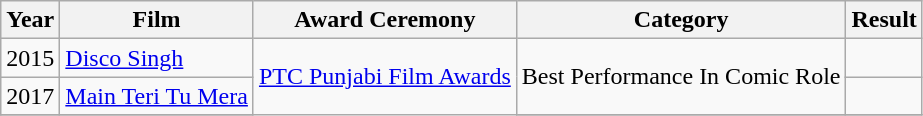<table class="wikitable sortable mw-collapsible">
<tr>
<th>Year</th>
<th>Film</th>
<th>Award Ceremony</th>
<th>Category</th>
<th>Result</th>
</tr>
<tr>
<td>2015</td>
<td><a href='#'>Disco Singh</a></td>
<td rowspan="3"><a href='#'>PTC Punjabi Film Awards</a></td>
<td rowspan="2">Best Performance In Comic Role</td>
<td></td>
</tr>
<tr>
<td>2017</td>
<td><a href='#'>Main Teri Tu Mera</a></td>
<td></td>
</tr>
<tr>
</tr>
</table>
